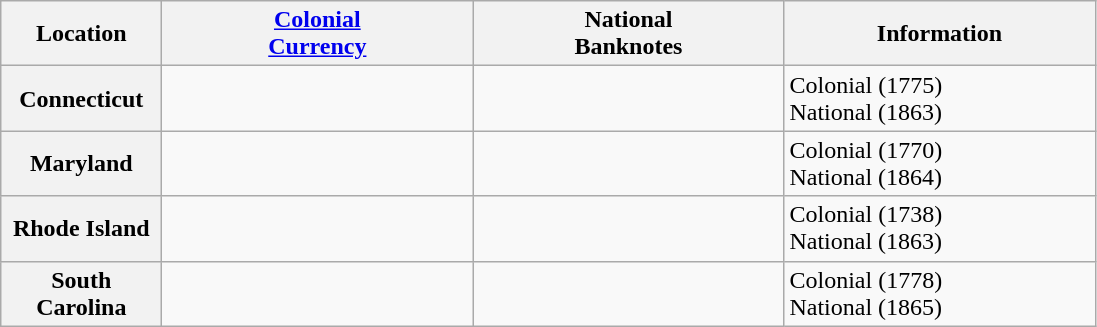<table class="wikitable sortable">
<tr>
<th scope="col" style="width:100px;">Location</th>
<th scope="col" style="width:200px;" class="unsortable"><a href='#'>Colonial<br>Currency</a></th>
<th scope="col" style="width:200px;" class="unsortable">National<br>Banknotes</th>
<th scope="col" style="width:200px;">Information</th>
</tr>
<tr>
<th scope="row">Connecticut</th>
<td></td>
<td></td>
<td>Colonial (1775)<br>National (1863)</td>
</tr>
<tr>
<th scope="row">Maryland</th>
<td></td>
<td></td>
<td>Colonial (1770)<br>National (1864)</td>
</tr>
<tr>
<th scope="row">Rhode Island</th>
<td></td>
<td></td>
<td>Colonial (1738)<br>National (1863)</td>
</tr>
<tr>
<th scope="row">South Carolina</th>
<td></td>
<td></td>
<td>Colonial (1778)<br>National (1865)</td>
</tr>
</table>
